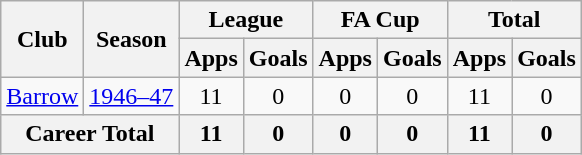<table class="wikitable" style="text-align: center;">
<tr>
<th rowspan="2">Club</th>
<th rowspan="2">Season</th>
<th colspan="2">League</th>
<th colspan="2">FA Cup</th>
<th colspan="2">Total</th>
</tr>
<tr>
<th>Apps</th>
<th>Goals</th>
<th>Apps</th>
<th>Goals</th>
<th>Apps</th>
<th>Goals</th>
</tr>
<tr>
<td><a href='#'>Barrow</a></td>
<td><a href='#'>1946–47</a></td>
<td>11</td>
<td>0</td>
<td>0</td>
<td>0</td>
<td>11</td>
<td>0</td>
</tr>
<tr>
<th colspan="2">Career Total</th>
<th>11</th>
<th>0</th>
<th>0</th>
<th>0</th>
<th>11</th>
<th>0</th>
</tr>
</table>
